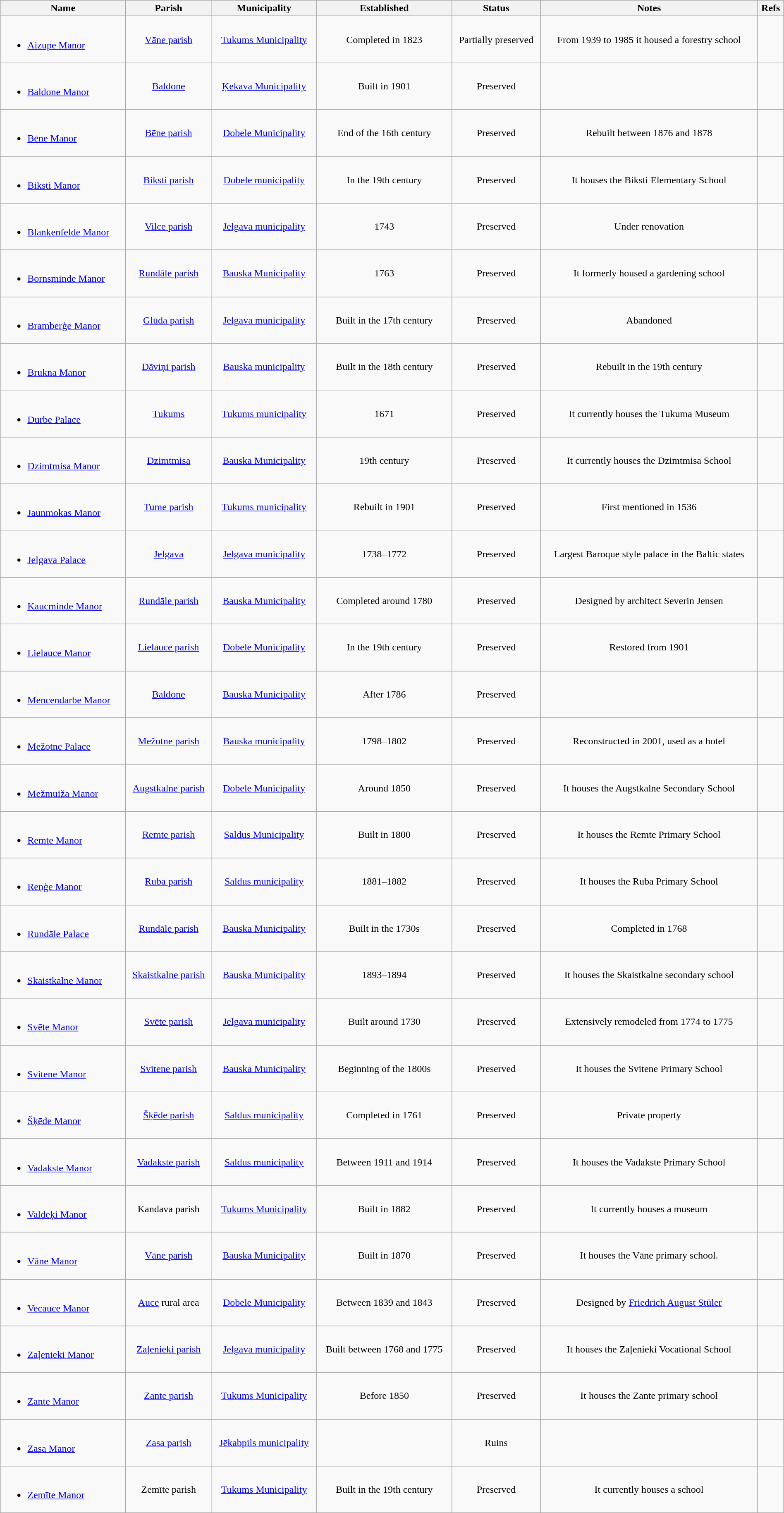<table class="sortable wikitable" style="width:100%; margin:auto;">
<tr>
<th scope="col">Name</th>
<th scope="col">Parish</th>
<th scope="col">Municipality</th>
<th scope="col">Established</th>
<th scope="col">Status</th>
<th scope="col">Notes</th>
<th scope="col">Refs</th>
</tr>
<tr>
<td align="left"><br><ul><li><a href='#'>Aizupe Manor</a></li></ul></td>
<td align="center"><a href='#'>Vāne parish</a></td>
<td align="center"><a href='#'>Tukums Municipality</a></td>
<td align="center">Completed in 1823</td>
<td align="center">Partially preserved</td>
<td align="center">From 1939 to 1985 it housed a forestry school</td>
<td align="center"></td>
</tr>
<tr>
<td align="left"><br><ul><li><a href='#'>Baldone Manor</a></li></ul></td>
<td align="center"><a href='#'>Baldone</a></td>
<td align="center"><a href='#'>Ķekava Municipality</a></td>
<td align="center">Built in 1901</td>
<td align="center">Preserved</td>
<td align="center"></td>
<td align="center"></td>
</tr>
<tr>
<td align="left"><br><ul><li><a href='#'>Bēne Manor</a></li></ul></td>
<td align="center"><a href='#'>Bēne parish</a></td>
<td align="center"><a href='#'>Dobele Municipality</a></td>
<td align="center">End of the 16th century</td>
<td align="center">Preserved</td>
<td align="center">Rebuilt between 1876 and 1878</td>
<td align="center"></td>
</tr>
<tr>
<td align="left"><br><ul><li><a href='#'>Biksti Manor</a></li></ul></td>
<td align="center"><a href='#'>Biksti parish</a></td>
<td align="center"><a href='#'>Dobele municipality</a></td>
<td align="center">In the 19th century</td>
<td align="center">Preserved</td>
<td align="center">It houses the Biksti Elementary School</td>
<td align="center"></td>
</tr>
<tr>
<td align="left"><br><ul><li><a href='#'>Blankenfelde Manor</a></li></ul></td>
<td align="center"><a href='#'>Vilce parish</a></td>
<td align="center"><a href='#'>Jelgava municipality</a></td>
<td align="center">1743</td>
<td align="center">Preserved</td>
<td align="center">Under renovation</td>
<td align="center"></td>
</tr>
<tr>
<td align="left"><br><ul><li><a href='#'>Bornsminde Manor</a></li></ul></td>
<td align="center"><a href='#'>Rundāle parish</a></td>
<td align="center"><a href='#'>Bauska Municipality</a></td>
<td align="center">1763</td>
<td align="center">Preserved</td>
<td align="center">It formerly housed a gardening school</td>
<td align="center"></td>
</tr>
<tr>
<td align="left"><br><ul><li><a href='#'>Bramberģe Manor</a></li></ul></td>
<td align="center"><a href='#'>Glūda parish</a></td>
<td align="center"><a href='#'>Jelgava municipality</a></td>
<td align="center">Built in the 17th century</td>
<td align="center">Preserved</td>
<td align="center">Abandoned</td>
<td align="center"></td>
</tr>
<tr>
<td align="left"><br><ul><li><a href='#'>Brukna Manor</a></li></ul></td>
<td align="center"><a href='#'>Dāviņi parish</a></td>
<td align="center"><a href='#'>Bauska municipality</a></td>
<td align="center">Built in the 18th century</td>
<td align="center">Preserved</td>
<td align="center">Rebuilt in the 19th century</td>
<td align="center"></td>
</tr>
<tr>
<td align="left"><br><ul><li><a href='#'>Durbe Palace</a></li></ul></td>
<td align="center"><a href='#'>Tukums</a></td>
<td align="center"><a href='#'>Tukums municipality</a></td>
<td align="center">1671</td>
<td align="center">Preserved</td>
<td align="center">It currently houses the Tukuma Museum</td>
<td align="center"></td>
</tr>
<tr>
<td align="left"><br><ul><li><a href='#'>Dzimtmisa Manor</a></li></ul></td>
<td align="center"><a href='#'>Dzimtmisa</a></td>
<td align="center"><a href='#'>Bauska Municipality</a></td>
<td align="center">19th century</td>
<td align="center">Preserved</td>
<td align="center">It currently houses the Dzimtmisa School</td>
<td align="center"></td>
</tr>
<tr>
<td align="left"><br><ul><li><a href='#'>Jaunmokas Manor</a></li></ul></td>
<td align="center"><a href='#'>Tume parish</a></td>
<td align="center"><a href='#'>Tukums municipality</a></td>
<td align="center">Rebuilt in 1901</td>
<td align="center">Preserved</td>
<td align="center">First mentioned in 1536</td>
<td align="center"></td>
</tr>
<tr>
<td align="left"><br><ul><li><a href='#'>Jelgava Palace</a></li></ul></td>
<td align="center"><a href='#'>Jelgava</a></td>
<td align="center"><a href='#'>Jelgava municipality</a></td>
<td align="center">1738–1772</td>
<td align="center">Preserved</td>
<td align="center">Largest Baroque style palace in the Baltic states</td>
<td align="center"></td>
</tr>
<tr>
<td align="left"><br><ul><li><a href='#'>Kaucminde Manor</a></li></ul></td>
<td align="center"><a href='#'>Rundāle parish</a></td>
<td align="center"><a href='#'>Bauska Municipality</a></td>
<td align="center">Completed around 1780</td>
<td align="center">Preserved</td>
<td align="center">Designed by architect Severin Jensen</td>
<td align="center"></td>
</tr>
<tr>
<td align="left"><br><ul><li><a href='#'>Lielauce Manor</a></li></ul></td>
<td align="center"><a href='#'>Lielauce parish</a></td>
<td align="center"><a href='#'>Dobele Municipality</a></td>
<td align="center">In the 19th century</td>
<td align="center">Preserved</td>
<td align="center">Restored from 1901</td>
<td align="center"></td>
</tr>
<tr>
<td align="left"><br><ul><li><a href='#'>Mencendarbe Manor</a></li></ul></td>
<td align="center"><a href='#'>Baldone</a></td>
<td align="center"><a href='#'>Bauska Municipality</a></td>
<td align="center">After 1786</td>
<td align="center">Preserved</td>
<td align="center"></td>
<td align="center"></td>
</tr>
<tr>
<td align="left"><br><ul><li><a href='#'>Mežotne Palace</a></li></ul></td>
<td align="center"><a href='#'>Mežotne parish</a></td>
<td align="center"><a href='#'>Bauska municipality</a></td>
<td align="center">1798–1802</td>
<td align="center">Preserved</td>
<td align="center">Reconstructed in 2001, used as a hotel</td>
<td align="center"></td>
</tr>
<tr>
<td align="left"><br><ul><li><a href='#'>Mežmuiža Manor</a></li></ul></td>
<td align="center"><a href='#'>Augstkalne parish</a></td>
<td align="center"><a href='#'>Dobele Municipality</a></td>
<td align="center">Around 1850</td>
<td align="center">Preserved</td>
<td align="center">It houses the Augstkalne Secondary School</td>
<td align="center"></td>
</tr>
<tr>
<td align="left"><br><ul><li><a href='#'>Remte Manor</a></li></ul></td>
<td align="center"><a href='#'>Remte parish</a></td>
<td align="center"><a href='#'>Saldus Municipality</a></td>
<td align="center">Built in 1800</td>
<td align="center">Preserved</td>
<td align="center">It houses the Remte Primary School</td>
<td align="center"></td>
</tr>
<tr>
<td align="left"><br><ul><li><a href='#'>Reņģe Manor</a></li></ul></td>
<td align="center"><a href='#'>Ruba parish</a></td>
<td align="center"><a href='#'>Saldus municipality</a></td>
<td align="center">1881–1882</td>
<td align="center">Preserved</td>
<td align="center">It houses the Ruba Primary School</td>
<td align="center"></td>
</tr>
<tr>
<td align="left"><br><ul><li><a href='#'>Rundāle Palace</a></li></ul></td>
<td align="center"><a href='#'>Rundāle parish</a></td>
<td align="center"><a href='#'>Bauska Municipality</a></td>
<td align="center">Built in the 1730s</td>
<td align="center">Preserved</td>
<td align="center">Completed in 1768</td>
<td align="center"></td>
</tr>
<tr>
<td align="left"><br><ul><li><a href='#'>Skaistkalne Manor</a></li></ul></td>
<td align="center"><a href='#'>Skaistkalne parish</a></td>
<td align="center"><a href='#'>Bauska Municipality</a></td>
<td align="center">1893–1894</td>
<td align="center">Preserved</td>
<td align="center">It houses the Skaistkalne secondary school</td>
<td align="center"></td>
</tr>
<tr>
<td align="left"><br><ul><li><a href='#'>Svēte Manor</a></li></ul></td>
<td align="center"><a href='#'>Svēte parish</a></td>
<td align="center"><a href='#'>Jelgava municipality</a></td>
<td align="center">Built around 1730</td>
<td align="center">Preserved</td>
<td align="center">Extensively remodeled from 1774 to 1775</td>
<td align="center"></td>
</tr>
<tr>
<td align="left"><br><ul><li><a href='#'>Svitene Manor</a></li></ul></td>
<td align="center"><a href='#'>Svitene parish</a></td>
<td align="center"><a href='#'>Bauska Municipality</a></td>
<td align="center">Beginning of the 1800s</td>
<td align="center">Preserved</td>
<td align="center">It houses the Svitene Primary School</td>
<td align="center"></td>
</tr>
<tr>
<td align="left"><br><ul><li><a href='#'>Šķēde Manor</a></li></ul></td>
<td align="center"><a href='#'>Šķēde parish</a></td>
<td align="center"><a href='#'>Saldus municipality</a></td>
<td align="center">Completed in 1761</td>
<td align="center">Preserved</td>
<td align="center">Private property</td>
<td align="center"></td>
</tr>
<tr>
<td align="left"><br><ul><li><a href='#'>Vadakste Manor</a></li></ul></td>
<td align="center"><a href='#'>Vadakste parish</a></td>
<td align="center"><a href='#'>Saldus municipality</a></td>
<td align="center">Between 1911 and 1914</td>
<td align="center">Preserved</td>
<td align="center">It houses the Vadakste Primary School</td>
<td align="center"></td>
</tr>
<tr>
<td align="left"><br><ul><li><a href='#'>Valdeķi Manor</a></li></ul></td>
<td align="center">Kandava parish</td>
<td align="center"><a href='#'>Tukums Municipality</a></td>
<td align="center">Built in 1882</td>
<td align="center">Preserved</td>
<td align="center">It currently houses a museum</td>
<td align="center"></td>
</tr>
<tr>
<td align="left"><br><ul><li><a href='#'>Vāne Manor</a></li></ul></td>
<td align="center"><a href='#'>Vāne parish</a></td>
<td align="center"><a href='#'>Bauska Municipality</a></td>
<td align="center">Built in 1870</td>
<td align="center">Preserved</td>
<td align="center">It houses the Vāne primary school.</td>
<td align="center"></td>
</tr>
<tr>
<td align="left"><br><ul><li><a href='#'>Vecauce Manor</a></li></ul></td>
<td align="center"><a href='#'>Auce</a> rural area</td>
<td align="center"><a href='#'>Dobele Municipality</a></td>
<td align="center">Between 1839 and 1843</td>
<td align="center">Preserved</td>
<td align="center">Designed by <a href='#'>Friedrich August Stüler</a></td>
<td align="center"></td>
</tr>
<tr>
<td align="left"><br><ul><li><a href='#'>Zaļenieki Manor</a></li></ul></td>
<td align="center"><a href='#'>Zaļenieki parish</a></td>
<td align="center"><a href='#'>Jelgava municipality</a></td>
<td align="center">Built between 1768 and 1775</td>
<td align="center">Preserved</td>
<td align="center">It houses the Zaļenieki Vocational School</td>
<td align="center"></td>
</tr>
<tr>
<td align="left"><br><ul><li><a href='#'>Zante Manor</a></li></ul></td>
<td align="center"><a href='#'>Zante parish</a></td>
<td align="center"><a href='#'>Tukums Municipality</a></td>
<td align="center">Before 1850</td>
<td align="center">Preserved</td>
<td align="center">It houses the Zante primary school</td>
<td align="center"></td>
</tr>
<tr>
<td align="left"><br><ul><li><a href='#'>Zasa Manor</a></li></ul></td>
<td align="center"><a href='#'>Zasa parish</a></td>
<td align="center"><a href='#'>Jēkabpils municipality</a></td>
<td align="center"></td>
<td align="center">Ruins</td>
<td align="center"></td>
<td align="center"></td>
</tr>
<tr>
<td align="left"><br><ul><li><a href='#'>Zemīte Manor</a></li></ul></td>
<td align="center">Zemīte parish</td>
<td align="center"><a href='#'>Tukums Municipality</a></td>
<td align="center">Built in the 19th century</td>
<td align="center">Preserved</td>
<td align="center">It currently houses a school</td>
<td align="center"></td>
</tr>
</table>
